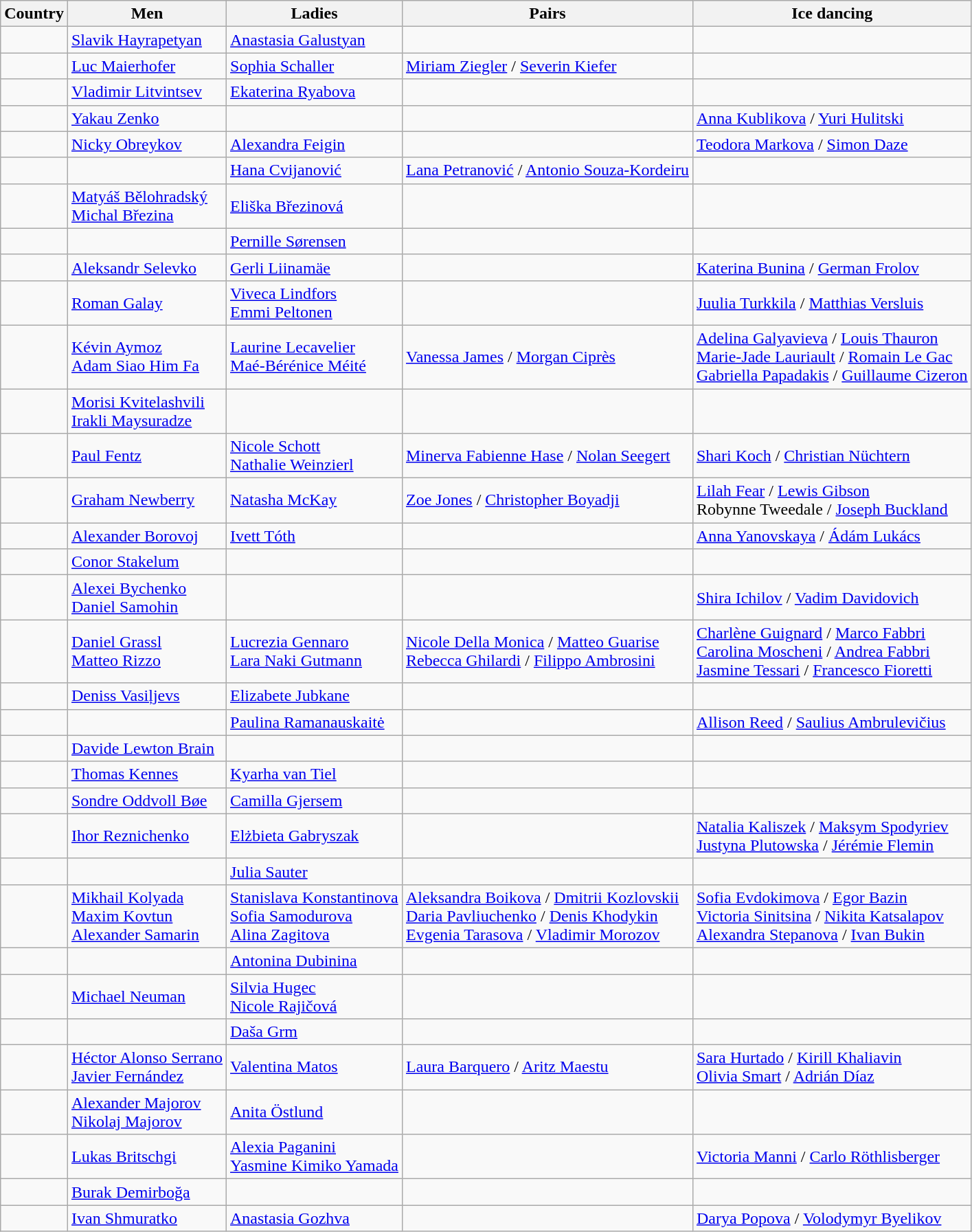<table class="wikitable">
<tr>
<th>Country</th>
<th>Men</th>
<th>Ladies</th>
<th>Pairs</th>
<th>Ice dancing</th>
</tr>
<tr>
<td></td>
<td><a href='#'>Slavik Hayrapetyan</a></td>
<td><a href='#'>Anastasia Galustyan</a></td>
<td></td>
<td></td>
</tr>
<tr>
<td></td>
<td><a href='#'>Luc Maierhofer</a></td>
<td><a href='#'>Sophia Schaller</a></td>
<td><a href='#'>Miriam Ziegler</a> / <a href='#'>Severin Kiefer</a></td>
<td></td>
</tr>
<tr>
<td></td>
<td><a href='#'>Vladimir Litvintsev</a></td>
<td><a href='#'>Ekaterina Ryabova</a></td>
<td></td>
<td></td>
</tr>
<tr>
<td></td>
<td><a href='#'>Yakau Zenko</a></td>
<td></td>
<td></td>
<td><a href='#'>Anna Kublikova</a> / <a href='#'>Yuri Hulitski</a></td>
</tr>
<tr>
<td></td>
<td><a href='#'>Nicky Obreykov</a></td>
<td><a href='#'>Alexandra Feigin</a></td>
<td></td>
<td><a href='#'>Teodora Markova</a> / <a href='#'>Simon Daze</a></td>
</tr>
<tr>
<td></td>
<td></td>
<td><a href='#'>Hana Cvijanović</a></td>
<td><a href='#'>Lana Petranović</a> / <a href='#'>Antonio Souza-Kordeiru</a></td>
<td></td>
</tr>
<tr>
<td></td>
<td><a href='#'>Matyáš Bělohradský</a> <br> <a href='#'>Michal Březina</a></td>
<td><a href='#'>Eliška Březinová</a></td>
<td></td>
<td></td>
</tr>
<tr>
<td></td>
<td></td>
<td><a href='#'>Pernille Sørensen</a></td>
<td></td>
<td></td>
</tr>
<tr>
<td></td>
<td><a href='#'>Aleksandr Selevko</a></td>
<td><a href='#'>Gerli Liinamäe</a></td>
<td></td>
<td><a href='#'>Katerina Bunina</a> / <a href='#'>German Frolov</a></td>
</tr>
<tr>
<td></td>
<td><a href='#'>Roman Galay</a></td>
<td><a href='#'>Viveca Lindfors</a> <br> <a href='#'>Emmi Peltonen</a></td>
<td></td>
<td><a href='#'>Juulia Turkkila</a> / <a href='#'>Matthias Versluis</a></td>
</tr>
<tr>
<td></td>
<td><a href='#'>Kévin Aymoz</a> <br><a href='#'>Adam Siao Him Fa</a></td>
<td><a href='#'>Laurine Lecavelier</a> <br> <a href='#'>Maé-Bérénice Méité</a></td>
<td><a href='#'>Vanessa James</a> / <a href='#'>Morgan Ciprès</a></td>
<td><a href='#'>Adelina Galyavieva</a> / <a href='#'>Louis Thauron</a> <br> <a href='#'>Marie-Jade Lauriault</a> / <a href='#'>Romain Le Gac</a> <br> <a href='#'>Gabriella Papadakis</a> / <a href='#'>Guillaume Cizeron</a></td>
</tr>
<tr>
<td></td>
<td><a href='#'>Morisi Kvitelashvili</a> <br> <a href='#'>Irakli Maysuradze</a></td>
<td></td>
<td></td>
<td></td>
</tr>
<tr>
<td></td>
<td><a href='#'>Paul Fentz</a></td>
<td><a href='#'>Nicole Schott</a> <br> <a href='#'>Nathalie Weinzierl</a></td>
<td><a href='#'>Minerva Fabienne Hase</a> / <a href='#'>Nolan Seegert</a></td>
<td><a href='#'>Shari Koch</a> / <a href='#'>Christian Nüchtern</a></td>
</tr>
<tr>
<td></td>
<td><a href='#'>Graham Newberry</a></td>
<td><a href='#'>Natasha McKay</a></td>
<td><a href='#'>Zoe Jones</a> / <a href='#'>Christopher Boyadji</a></td>
<td><a href='#'>Lilah Fear</a> / <a href='#'>Lewis Gibson</a>  <br> Robynne Tweedale / <a href='#'>Joseph Buckland</a></td>
</tr>
<tr>
<td></td>
<td><a href='#'>Alexander Borovoj</a></td>
<td><a href='#'>Ivett Tóth</a></td>
<td></td>
<td><a href='#'>Anna Yanovskaya</a> / <a href='#'>Ádám Lukács</a></td>
</tr>
<tr>
<td></td>
<td><a href='#'>Conor Stakelum</a></td>
<td></td>
<td></td>
<td></td>
</tr>
<tr>
<td></td>
<td><a href='#'>Alexei Bychenko</a> <br> <a href='#'>Daniel Samohin</a></td>
<td></td>
<td></td>
<td><a href='#'>Shira Ichilov</a> / <a href='#'>Vadim Davidovich</a></td>
</tr>
<tr>
<td></td>
<td><a href='#'>Daniel Grassl</a> <br> <a href='#'>Matteo Rizzo</a></td>
<td><a href='#'>Lucrezia Gennaro</a> <br> <a href='#'>Lara Naki Gutmann</a></td>
<td><a href='#'>Nicole Della Monica</a> / <a href='#'>Matteo Guarise</a> <br> <a href='#'>Rebecca Ghilardi</a> / <a href='#'>Filippo Ambrosini</a></td>
<td><a href='#'>Charlène Guignard</a> / <a href='#'>Marco Fabbri</a> <br> <a href='#'>Carolina Moscheni</a> / <a href='#'>Andrea Fabbri</a> <br> <a href='#'>Jasmine Tessari</a> / <a href='#'>Francesco Fioretti</a></td>
</tr>
<tr>
<td></td>
<td><a href='#'>Deniss Vasiļjevs</a></td>
<td><a href='#'>Elizabete Jubkane</a></td>
<td></td>
<td></td>
</tr>
<tr>
<td></td>
<td></td>
<td><a href='#'>Paulina Ramanauskaitė</a></td>
<td></td>
<td><a href='#'>Allison Reed</a> / <a href='#'>Saulius Ambrulevičius</a></td>
</tr>
<tr>
<td></td>
<td><a href='#'>Davide Lewton Brain</a></td>
<td></td>
<td></td>
<td></td>
</tr>
<tr>
<td></td>
<td><a href='#'>Thomas Kennes</a></td>
<td><a href='#'>Kyarha van Tiel</a></td>
<td></td>
<td></td>
</tr>
<tr>
<td></td>
<td><a href='#'>Sondre Oddvoll Bøe</a></td>
<td><a href='#'>Camilla Gjersem</a></td>
<td></td>
<td></td>
</tr>
<tr>
<td></td>
<td><a href='#'>Ihor Reznichenko</a></td>
<td><a href='#'>Elżbieta Gabryszak</a></td>
<td></td>
<td><a href='#'>Natalia Kaliszek</a> / <a href='#'>Maksym Spodyriev</a> <br> <a href='#'>Justyna Plutowska</a> / <a href='#'>Jérémie Flemin</a></td>
</tr>
<tr>
<td></td>
<td></td>
<td><a href='#'>Julia Sauter</a></td>
<td></td>
<td></td>
</tr>
<tr>
<td></td>
<td><a href='#'>Mikhail Kolyada</a> <br> <a href='#'>Maxim Kovtun</a> <br> <a href='#'>Alexander Samarin</a></td>
<td><a href='#'>Stanislava Konstantinova</a> <br> <a href='#'>Sofia Samodurova</a> <br> <a href='#'>Alina Zagitova</a></td>
<td><a href='#'>Aleksandra Boikova</a> / <a href='#'>Dmitrii Kozlovskii</a> <br> <a href='#'>Daria Pavliuchenko</a> / <a href='#'>Denis Khodykin</a> <br> <a href='#'>Evgenia Tarasova</a> / <a href='#'>Vladimir Morozov</a></td>
<td><a href='#'>Sofia Evdokimova</a> / <a href='#'>Egor Bazin</a> <br> <a href='#'>Victoria Sinitsina</a> / <a href='#'>Nikita Katsalapov</a> <br> <a href='#'>Alexandra Stepanova</a> / <a href='#'>Ivan Bukin</a></td>
</tr>
<tr>
<td></td>
<td></td>
<td><a href='#'>Antonina Dubinina</a></td>
<td></td>
<td></td>
</tr>
<tr>
<td></td>
<td><a href='#'>Michael Neuman</a></td>
<td><a href='#'>Silvia Hugec</a> <br> <a href='#'>Nicole Rajičová</a></td>
<td></td>
<td></td>
</tr>
<tr>
<td></td>
<td></td>
<td><a href='#'>Daša Grm</a></td>
<td></td>
<td></td>
</tr>
<tr>
<td></td>
<td><a href='#'>Héctor Alonso Serrano</a> <br> <a href='#'>Javier Fernández</a></td>
<td><a href='#'>Valentina Matos</a></td>
<td><a href='#'>Laura Barquero</a> / <a href='#'>Aritz Maestu</a></td>
<td><a href='#'>Sara Hurtado</a> / <a href='#'>Kirill Khaliavin</a> <br> <a href='#'>Olivia Smart</a> / <a href='#'>Adrián Díaz</a></td>
</tr>
<tr>
<td></td>
<td><a href='#'>Alexander Majorov</a> <br> <a href='#'>Nikolaj Majorov</a></td>
<td><a href='#'>Anita Östlund</a></td>
<td></td>
<td></td>
</tr>
<tr>
<td></td>
<td><a href='#'>Lukas Britschgi</a></td>
<td><a href='#'>Alexia Paganini</a> <br> <a href='#'>Yasmine Kimiko Yamada</a></td>
<td></td>
<td><a href='#'>Victoria Manni</a> / <a href='#'>Carlo Röthlisberger</a></td>
</tr>
<tr>
<td></td>
<td><a href='#'>Burak Demirboğa</a></td>
<td></td>
<td></td>
<td></td>
</tr>
<tr>
<td></td>
<td><a href='#'>Ivan Shmuratko</a></td>
<td><a href='#'>Anastasia Gozhva</a></td>
<td></td>
<td><a href='#'>Darya Popova</a> / <a href='#'>Volodymyr Byelikov</a></td>
</tr>
</table>
